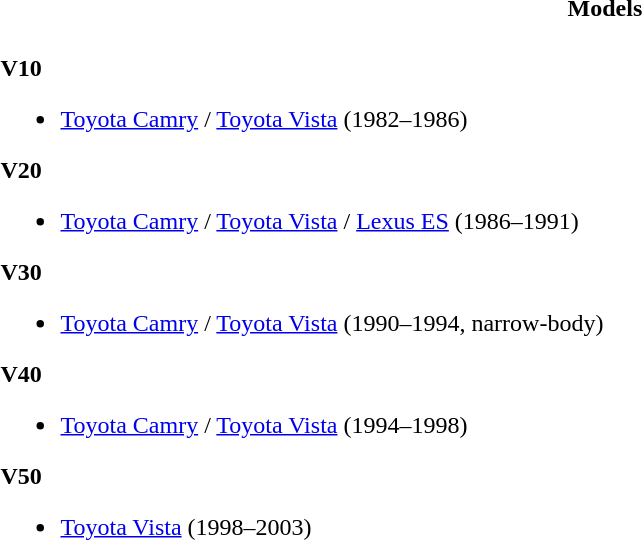<table>
<tr>
<th style="width:50%">Models</th>
</tr>
<tr>
<td style="width:50%"><br><strong>V10</strong><ul><li><a href='#'>Toyota Camry</a> / <a href='#'>Toyota Vista</a> (1982–1986)</li></ul><strong>V20</strong><ul><li><a href='#'>Toyota Camry</a> / <a href='#'>Toyota Vista</a> / <a href='#'>Lexus ES</a> (1986–1991)</li></ul><strong>V30</strong><ul><li><a href='#'>Toyota Camry</a> / <a href='#'>Toyota Vista</a> (1990–1994, narrow-body)</li></ul><strong>V40</strong><ul><li><a href='#'>Toyota Camry</a> / <a href='#'>Toyota Vista</a> (1994–1998)</li></ul><strong>V50</strong><ul><li><a href='#'>Toyota Vista</a> (1998–2003)</li></ul></td>
</tr>
</table>
